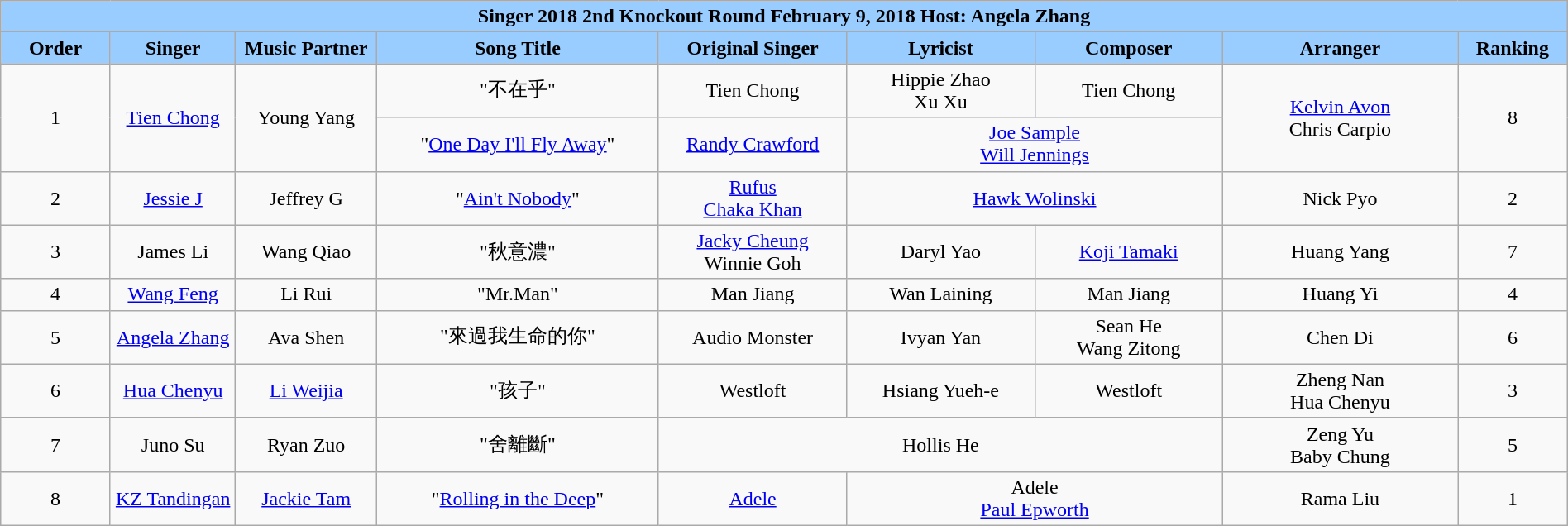<table class="wikitable sortable mw-collapsible" width="100%" style="text-align:center">
<tr align=center style="background:#99CCFF">
<td colspan="9"><div><strong>Singer 2018 2nd Knockout Round February 9, 2018 Host: Angela Zhang</strong></div></td>
</tr>
<tr style="background:#99CCFF">
<td style="width:7%"><strong>Order</strong></td>
<td style="width:8%"><strong>Singer</strong></td>
<td style="width:9%"><strong>Music Partner</strong></td>
<td style="width:18%"><strong>Song Title</strong></td>
<td style="width:12%"><strong>Original Singer</strong></td>
<td style="width:12% "><strong>Lyricist</strong></td>
<td style="width:12%"><strong>Composer</strong></td>
<td style="width:15%"><strong>Arranger</strong></td>
<td style="width:7%"><strong>Ranking</strong></td>
</tr>
<tr>
<td rowspan="2">1</td>
<td rowspan="2"><a href='#'>Tien Chong</a></td>
<td rowspan="2">Young Yang</td>
<td>"不在乎"</td>
<td>Tien Chong</td>
<td>Hippie Zhao<br>Xu Xu</td>
<td>Tien Chong</td>
<td rowspan="2"><a href='#'>Kelvin Avon</a><br> Chris Carpio</td>
<td rowspan="2">8</td>
</tr>
<tr>
<td>"<a href='#'>One Day I'll Fly Away</a>"</td>
<td><a href='#'>Randy Crawford</a></td>
<td colspan="2"><a href='#'>Joe Sample</a><br><a href='#'>Will Jennings</a></td>
</tr>
<tr>
<td>2</td>
<td><a href='#'>Jessie J</a></td>
<td>Jeffrey G</td>
<td>"<a href='#'>Ain't Nobody</a>"</td>
<td><a href='#'>Rufus</a><br><a href='#'>Chaka Khan</a></td>
<td colspan="2"><a href='#'>Hawk Wolinski</a></td>
<td>Nick Pyo</td>
<td>2</td>
</tr>
<tr>
<td>3</td>
<td>James Li</td>
<td>Wang Qiao</td>
<td>"秋意濃"</td>
<td><a href='#'>Jacky Cheung</a><br>Winnie Goh</td>
<td>Daryl Yao</td>
<td><a href='#'>Koji Tamaki</a></td>
<td>Huang Yang</td>
<td>7</td>
</tr>
<tr>
<td>4</td>
<td><a href='#'>Wang Feng</a></td>
<td>Li Rui</td>
<td>"Mr.Man"</td>
<td>Man Jiang</td>
<td>Wan Laining</td>
<td>Man Jiang</td>
<td>Huang Yi</td>
<td>4</td>
</tr>
<tr>
<td>5</td>
<td><a href='#'>Angela Zhang</a></td>
<td>Ava Shen</td>
<td>"來過我生命的你"</td>
<td>Audio Monster</td>
<td>Ivyan Yan</td>
<td>Sean He<br>Wang Zitong</td>
<td>Chen Di</td>
<td>6</td>
</tr>
<tr>
<td>6</td>
<td><a href='#'>Hua Chenyu</a></td>
<td><a href='#'>Li Weijia</a></td>
<td>"孩子"</td>
<td>Westloft</td>
<td>Hsiang Yueh-e</td>
<td>Westloft</td>
<td>Zheng Nan<br>Hua Chenyu</td>
<td>3</td>
</tr>
<tr>
<td>7</td>
<td>Juno Su</td>
<td>Ryan Zuo</td>
<td>"舍離斷"</td>
<td colspan="3">Hollis He</td>
<td>Zeng Yu<br>Baby Chung</td>
<td>5</td>
</tr>
<tr>
<td>8</td>
<td><a href='#'>KZ Tandingan</a></td>
<td><a href='#'>Jackie Tam</a></td>
<td>"<a href='#'>Rolling in the Deep</a>"</td>
<td><a href='#'>Adele</a></td>
<td colspan="2">Adele<br><a href='#'>Paul Epworth</a></td>
<td>Rama Liu</td>
<td>1</td>
</tr>
</table>
